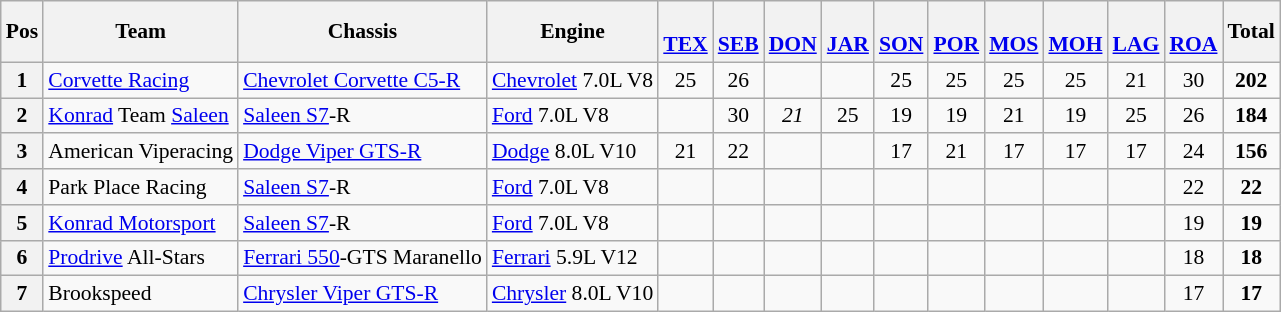<table class="wikitable" style="font-size: 90%;">
<tr>
<th>Pos</th>
<th>Team</th>
<th>Chassis</th>
<th>Engine</th>
<th><br><a href='#'>TEX</a></th>
<th><br><a href='#'>SEB</a></th>
<th><br><a href='#'>DON</a></th>
<th><br><a href='#'>JAR</a></th>
<th><br><a href='#'>SON</a></th>
<th><br><a href='#'>POR</a></th>
<th><br><a href='#'>MOS</a></th>
<th><br><a href='#'>MOH</a></th>
<th><br><a href='#'>LAG</a></th>
<th><br><a href='#'>ROA</a></th>
<th>Total</th>
</tr>
<tr>
<th>1</th>
<td> <a href='#'>Corvette Racing</a></td>
<td><a href='#'>Chevrolet Corvette C5-R</a></td>
<td><a href='#'>Chevrolet</a> 7.0L V8</td>
<td align="center">25</td>
<td align="center">26</td>
<td></td>
<td></td>
<td align="center">25</td>
<td align="center">25</td>
<td align="center">25</td>
<td align="center">25</td>
<td align="center">21</td>
<td align="center">30</td>
<td align="center"><strong>202</strong></td>
</tr>
<tr>
<th>2</th>
<td> <a href='#'>Konrad</a> Team <a href='#'>Saleen</a></td>
<td><a href='#'>Saleen S7</a>-R</td>
<td><a href='#'>Ford</a> 7.0L V8</td>
<td></td>
<td align="center">30</td>
<td align="center"><em>21</em></td>
<td align="center">25</td>
<td align="center">19</td>
<td align="center">19</td>
<td align="center">21</td>
<td align="center">19</td>
<td align="center">25</td>
<td align="center">26</td>
<td align="center"><strong>184</strong></td>
</tr>
<tr>
<th>3</th>
<td> American Viperacing</td>
<td><a href='#'>Dodge Viper GTS-R</a></td>
<td><a href='#'>Dodge</a> 8.0L V10</td>
<td align="center">21</td>
<td align="center">22</td>
<td></td>
<td></td>
<td align="center">17</td>
<td align="center">21</td>
<td align="center">17</td>
<td align="center">17</td>
<td align="center">17</td>
<td align="center">24</td>
<td align="center"><strong>156</strong></td>
</tr>
<tr>
<th>4</th>
<td> Park Place Racing</td>
<td><a href='#'>Saleen S7</a>-R</td>
<td><a href='#'>Ford</a> 7.0L V8</td>
<td></td>
<td></td>
<td></td>
<td></td>
<td></td>
<td></td>
<td></td>
<td></td>
<td></td>
<td align="center">22</td>
<td align="center"><strong>22</strong></td>
</tr>
<tr>
<th>5</th>
<td> <a href='#'>Konrad Motorsport</a></td>
<td><a href='#'>Saleen S7</a>-R</td>
<td><a href='#'>Ford</a> 7.0L V8</td>
<td></td>
<td></td>
<td></td>
<td></td>
<td></td>
<td></td>
<td></td>
<td></td>
<td></td>
<td align="center">19</td>
<td align="center"><strong>19</strong></td>
</tr>
<tr>
<th>6</th>
<td> <a href='#'>Prodrive</a> All-Stars</td>
<td><a href='#'>Ferrari 550</a>-GTS Maranello</td>
<td><a href='#'>Ferrari</a> 5.9L V12</td>
<td></td>
<td></td>
<td></td>
<td></td>
<td></td>
<td></td>
<td></td>
<td></td>
<td></td>
<td align="center">18</td>
<td align="center"><strong>18</strong></td>
</tr>
<tr>
<th>7</th>
<td> Brookspeed</td>
<td><a href='#'>Chrysler Viper GTS-R</a></td>
<td><a href='#'>Chrysler</a> 8.0L V10</td>
<td></td>
<td></td>
<td></td>
<td></td>
<td></td>
<td></td>
<td></td>
<td></td>
<td></td>
<td align="center">17</td>
<td align="center"><strong>17</strong></td>
</tr>
</table>
